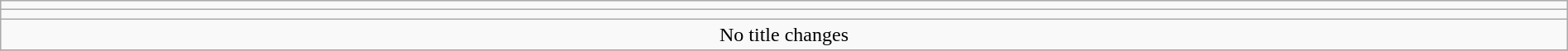<table class="wikitable" style="text-align:center; width:100%;">
<tr>
<td colspan=5></td>
</tr>
<tr>
<td colspan=5><strong></strong></td>
</tr>
<tr>
<td colspan="5">No title changes</td>
</tr>
<tr>
</tr>
</table>
